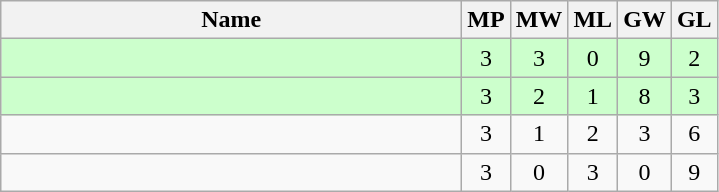<table class=wikitable style="text-align:center">
<tr>
<th width=300>Name</th>
<th width=20>MP</th>
<th width=20>MW</th>
<th width=20>ML</th>
<th width=20>GW</th>
<th width=20>GL</th>
</tr>
<tr style="background-color:#ccffcc;">
<td style="text-align:left;"><strong></strong></td>
<td>3</td>
<td>3</td>
<td>0</td>
<td>9</td>
<td>2</td>
</tr>
<tr style="background-color:#ccffcc;">
<td style="text-align:left;"><strong></strong></td>
<td>3</td>
<td>2</td>
<td>1</td>
<td>8</td>
<td>3</td>
</tr>
<tr>
<td style="text-align:left;"></td>
<td>3</td>
<td>1</td>
<td>2</td>
<td>3</td>
<td>6</td>
</tr>
<tr>
<td style="text-align:left;"></td>
<td>3</td>
<td>0</td>
<td>3</td>
<td>0</td>
<td>9</td>
</tr>
</table>
